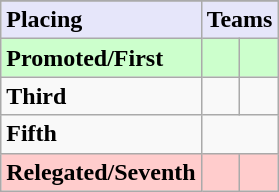<table class=wikitable>
<tr>
</tr>
<tr style="background: #E6E6FA;">
<td><strong>Placing</strong></td>
<td colspan="2" style="text-align:center"><strong>Teams</strong></td>
</tr>
<tr style="background: #ccffcc;">
<td><strong>Promoted/First</strong></td>
<td><strong></strong></td>
<td><strong></strong></td>
</tr>
<tr>
<td><strong>Third</strong></td>
<td></td>
<td></td>
</tr>
<tr>
<td><strong>Fifth</strong></td>
<td colspan=2></td>
</tr>
<tr style="background: #ffcccc;">
<td><strong>Relegated/Seventh</strong></td>
<td><em></em></td>
<td><em></em></td>
</tr>
</table>
